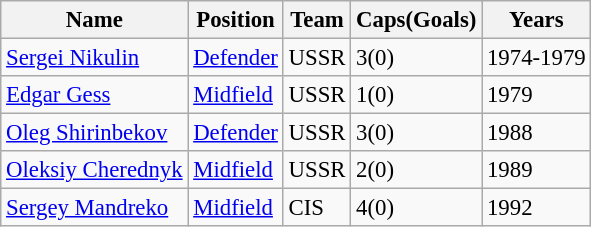<table class="wikitable" style="font-size: 95%;">
<tr>
<th>Name</th>
<th>Position</th>
<th>Team</th>
<th>Caps(Goals)</th>
<th>Years</th>
</tr>
<tr>
<td><a href='#'>Sergei Nikulin</a></td>
<td><a href='#'>Defender</a></td>
<td>USSR</td>
<td>3(0)</td>
<td>1974-1979</td>
</tr>
<tr>
<td><a href='#'>Edgar Gess</a></td>
<td><a href='#'>Midfield</a></td>
<td>USSR</td>
<td>1(0)</td>
<td>1979</td>
</tr>
<tr>
<td><a href='#'>Oleg Shirinbekov</a></td>
<td><a href='#'>Defender</a></td>
<td>USSR</td>
<td>3(0)</td>
<td>1988</td>
</tr>
<tr>
<td><a href='#'>Oleksiy Cherednyk</a></td>
<td><a href='#'>Midfield</a></td>
<td>USSR</td>
<td>2(0)</td>
<td>1989</td>
</tr>
<tr>
<td><a href='#'>Sergey Mandreko</a></td>
<td><a href='#'>Midfield</a></td>
<td>CIS</td>
<td>4(0)</td>
<td>1992</td>
</tr>
</table>
